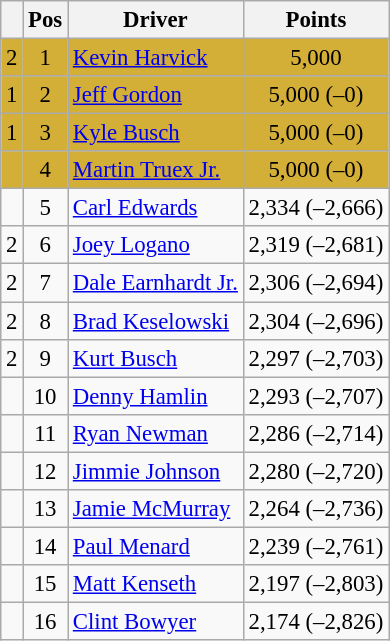<table class="wikitable" style="font-size: 95%;">
<tr>
<th></th>
<th>Pos</th>
<th>Driver</th>
<th>Points</th>
</tr>
<tr style="background:#D4AF37;">
<td align="left"> 2</td>
<td style="text-align:center;">1</td>
<td><a href='#'>Kevin Harvick</a></td>
<td style="text-align:center;">5,000</td>
</tr>
<tr style="background:#D4AF37;">
<td align="left"> 1</td>
<td style="text-align:center;">2</td>
<td><a href='#'>Jeff Gordon</a></td>
<td style="text-align:center;">5,000 (–0)</td>
</tr>
<tr style="background:#D4AF37;">
<td align="left"> 1</td>
<td style="text-align:center;">3</td>
<td><a href='#'>Kyle Busch</a></td>
<td style="text-align:center;">5,000 (–0)</td>
</tr>
<tr style="background:#D4AF37;">
<td align="left"></td>
<td style="text-align:center;">4</td>
<td><a href='#'>Martin Truex Jr.</a></td>
<td style="text-align:center;">5,000 (–0)</td>
</tr>
<tr>
<td align="left"></td>
<td style="text-align:center;">5</td>
<td><a href='#'>Carl Edwards</a></td>
<td style="text-align:center;">2,334 (–2,666)</td>
</tr>
<tr>
<td align="left"> 2</td>
<td style="text-align:center;">6</td>
<td><a href='#'>Joey Logano</a></td>
<td style="text-align:center;">2,319 (–2,681)</td>
</tr>
<tr>
<td align="left"> 2</td>
<td style="text-align:center;">7</td>
<td><a href='#'>Dale Earnhardt Jr.</a></td>
<td style="text-align:center;">2,306 (–2,694)</td>
</tr>
<tr>
<td align="left"> 2</td>
<td style="text-align:center;">8</td>
<td><a href='#'>Brad Keselowski</a></td>
<td style="text-align:center;">2,304 (–2,696)</td>
</tr>
<tr>
<td align="left"> 2</td>
<td style="text-align:center;">9</td>
<td><a href='#'>Kurt Busch</a></td>
<td style="text-align:center;">2,297 (–2,703)</td>
</tr>
<tr>
<td align="left"></td>
<td style="text-align:center;">10</td>
<td><a href='#'>Denny Hamlin</a></td>
<td style="text-align:center;">2,293 (–2,707)</td>
</tr>
<tr>
<td align="left"></td>
<td style="text-align:center;">11</td>
<td><a href='#'>Ryan Newman</a></td>
<td style="text-align:center;">2,286 (–2,714)</td>
</tr>
<tr>
<td align="left"></td>
<td style="text-align:center;">12</td>
<td><a href='#'>Jimmie Johnson</a></td>
<td style="text-align:center;">2,280 (–2,720)</td>
</tr>
<tr>
<td align="left"></td>
<td style="text-align:center;">13</td>
<td><a href='#'>Jamie McMurray</a></td>
<td style="text-align:center;">2,264 (–2,736)</td>
</tr>
<tr>
<td align="left"></td>
<td style="text-align:center;">14</td>
<td><a href='#'>Paul Menard</a></td>
<td style="text-align:center;">2,239 (–2,761)</td>
</tr>
<tr>
<td align="left"></td>
<td style="text-align:center;">15</td>
<td><a href='#'>Matt Kenseth</a></td>
<td style="text-align:center;">2,197 (–2,803)</td>
</tr>
<tr>
<td align="left"></td>
<td style="text-align:center;">16</td>
<td><a href='#'>Clint Bowyer</a></td>
<td style="text-align:center;">2,174 (–2,826)</td>
</tr>
</table>
